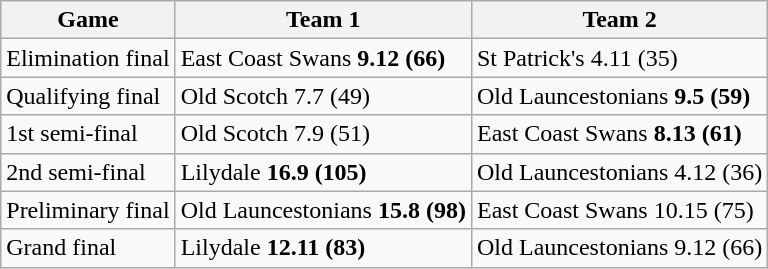<table class="wikitable">
<tr>
<th>Game</th>
<th>Team 1</th>
<th>Team 2</th>
</tr>
<tr>
<td>Elimination final</td>
<td>East Coast Swans <strong>9.12 (66)</strong></td>
<td>St Patrick's 4.11 (35)</td>
</tr>
<tr>
<td>Qualifying final</td>
<td>Old Scotch 7.7 (49)</td>
<td>Old Launcestonians <strong>9.5 (59)</strong></td>
</tr>
<tr>
<td>1st semi-final</td>
<td>Old Scotch 7.9 (51)</td>
<td>East Coast Swans <strong>8.13 (61)</strong></td>
</tr>
<tr>
<td>2nd semi-final</td>
<td>Lilydale <strong>16.9 (105)</strong></td>
<td>Old Launcestonians 4.12 (36)</td>
</tr>
<tr>
<td>Preliminary final</td>
<td>Old Launcestonians <strong>15.8 (98)</strong></td>
<td>East Coast Swans 10.15 (75)</td>
</tr>
<tr>
<td>Grand final</td>
<td>Lilydale <strong>12.11 (83)</strong></td>
<td>Old Launcestonians 9.12 (66)</td>
</tr>
</table>
